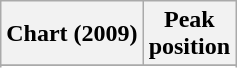<table class="wikitable sortable plainrowheaders">
<tr>
<th scope="col">Chart (2009)</th>
<th scope="col">Peak<br>position</th>
</tr>
<tr>
</tr>
<tr>
</tr>
<tr>
</tr>
</table>
